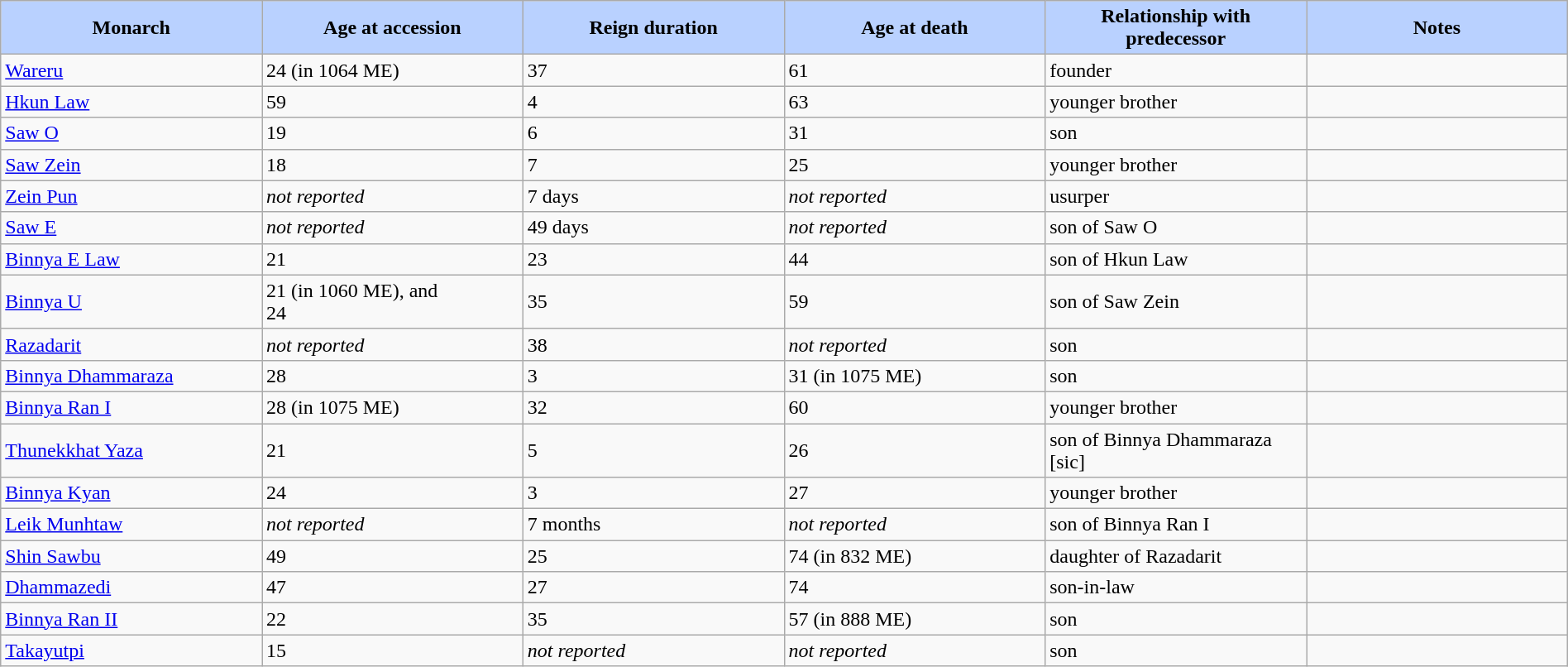<table width=100% class="wikitable">
<tr>
<th style="background-color:#B9D1FF" width=10%>Monarch</th>
<th style="background-color:#B9D1FF" width=10%>Age at accession</th>
<th style="background-color:#B9D1FF" width=10%>Reign duration</th>
<th style="background-color:#B9D1FF" width=10%>Age at death</th>
<th style="background-color:#B9D1FF" width=10%>Relationship with predecessor</th>
<th style="background-color:#B9D1FF" width=10%>Notes</th>
</tr>
<tr>
<td><a href='#'>Wareru</a></td>
<td>24 (in 1064 ME)</td>
<td>37</td>
<td>61</td>
<td>founder</td>
<td></td>
</tr>
<tr>
<td><a href='#'>Hkun Law</a></td>
<td>59</td>
<td>4</td>
<td>63</td>
<td>younger brother</td>
<td></td>
</tr>
<tr>
<td><a href='#'>Saw O</a></td>
<td>19</td>
<td>6</td>
<td>31</td>
<td>son</td>
<td></td>
</tr>
<tr>
<td><a href='#'>Saw Zein</a></td>
<td>18</td>
<td>7</td>
<td>25</td>
<td>younger brother</td>
<td></td>
</tr>
<tr>
<td><a href='#'>Zein Pun</a></td>
<td><em>not reported</em></td>
<td>7 days</td>
<td><em>not reported</em></td>
<td>usurper</td>
<td></td>
</tr>
<tr>
<td><a href='#'>Saw E</a></td>
<td><em>not reported</em></td>
<td>49 days</td>
<td><em>not reported</em></td>
<td>son of Saw O</td>
<td></td>
</tr>
<tr>
<td><a href='#'>Binnya E Law</a></td>
<td>21</td>
<td>23</td>
<td>44</td>
<td>son of Hkun Law</td>
<td></td>
</tr>
<tr>
<td><a href='#'>Binnya U</a></td>
<td>21 (in 1060 ME), and <br> 24</td>
<td>35</td>
<td>59</td>
<td>son of Saw Zein</td>
<td></td>
</tr>
<tr>
<td><a href='#'>Razadarit</a></td>
<td><em>not reported</em></td>
<td>38</td>
<td><em>not reported</em></td>
<td>son</td>
<td></td>
</tr>
<tr>
<td><a href='#'>Binnya Dhammaraza</a></td>
<td>28</td>
<td>3</td>
<td>31 (in 1075 ME)</td>
<td>son</td>
<td></td>
</tr>
<tr>
<td><a href='#'>Binnya Ran I</a></td>
<td>28 (in 1075 ME)</td>
<td>32</td>
<td>60</td>
<td>younger brother</td>
<td></td>
</tr>
<tr>
<td><a href='#'>Thunekkhat Yaza</a></td>
<td>21</td>
<td>5</td>
<td>26</td>
<td>son of Binnya Dhammaraza [sic]</td>
<td></td>
</tr>
<tr>
<td><a href='#'>Binnya Kyan</a></td>
<td>24</td>
<td>3</td>
<td>27</td>
<td>younger brother</td>
<td></td>
</tr>
<tr>
<td><a href='#'>Leik Munhtaw</a></td>
<td><em>not reported</em></td>
<td>7 months</td>
<td><em>not reported</em></td>
<td>son of Binnya Ran I</td>
<td></td>
</tr>
<tr>
<td><a href='#'>Shin Sawbu</a></td>
<td>49</td>
<td>25</td>
<td>74 (in 832 ME)</td>
<td>daughter of Razadarit</td>
<td></td>
</tr>
<tr>
<td><a href='#'>Dhammazedi</a></td>
<td>47</td>
<td>27</td>
<td>74</td>
<td>son-in-law</td>
<td></td>
</tr>
<tr>
<td><a href='#'>Binnya Ran II</a></td>
<td>22</td>
<td>35</td>
<td>57 (in 888 ME)</td>
<td>son</td>
<td></td>
</tr>
<tr>
<td><a href='#'>Takayutpi</a></td>
<td>15</td>
<td><em>not reported</em></td>
<td><em>not reported</em></td>
<td>son</td>
<td></td>
</tr>
</table>
